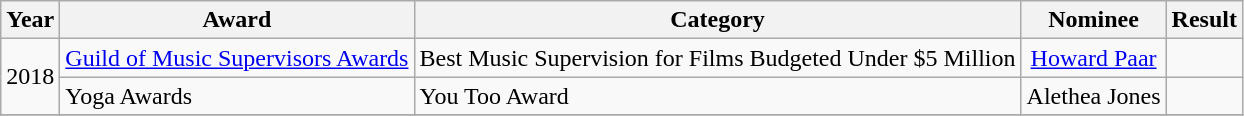<table class="wikitable sortable">
<tr>
<th>Year</th>
<th>Award</th>
<th>Category</th>
<th>Nominee</th>
<th>Result</th>
</tr>
<tr>
<td rowspan="2" style="text-align:center;">2018</td>
<td><a href='#'>Guild of Music Supervisors Awards</a></td>
<td>Best Music Supervision for Films Budgeted Under $5 Million</td>
<td style="text-align:center;"><a href='#'>Howard Paar</a></td>
<td></td>
</tr>
<tr>
<td>Yoga Awards</td>
<td>You Too Award</td>
<td style="text-align:center;">Alethea Jones</td>
<td></td>
</tr>
<tr>
</tr>
</table>
